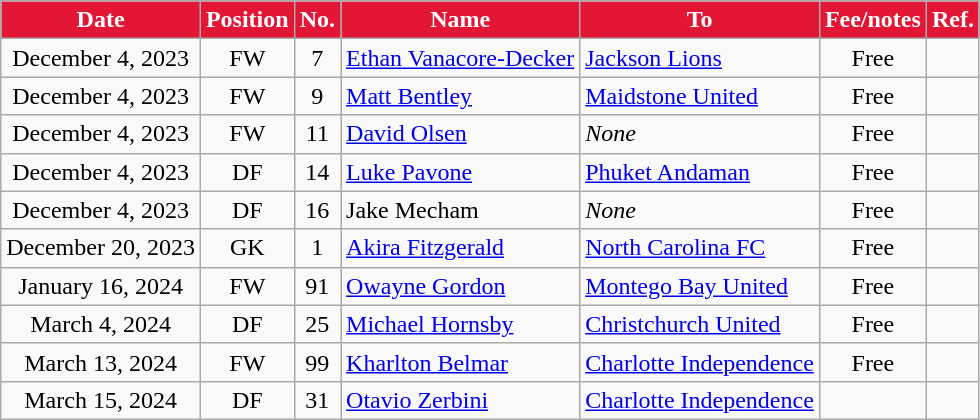<table class="wikitable" style="text-align:center">
<tr>
<th style="background:#E31735; color:#FFFFFF;">Date</th>
<th style="background:#E31735; color:#FFFFFF;">Position</th>
<th style="background:#E31735; color:#FFFFFF;">No.</th>
<th style="background:#E31735; color:#FFFFFF;">Name</th>
<th style="background:#E31735; color:#FFFFFF;">To</th>
<th style="background:#E31735; color:#FFFFFF;">Fee/notes</th>
<th style="background:#E31735; color:#FFFFFF;">Ref.</th>
</tr>
<tr>
<td>December 4, 2023</td>
<td>FW</td>
<td>7</td>
<td align="left"> <a href='#'>Ethan Vanacore-Decker</a></td>
<td align="left"> <a href='#'>Jackson Lions</a></td>
<td>Free</td>
<td></td>
</tr>
<tr>
<td>December 4, 2023</td>
<td>FW</td>
<td>9</td>
<td align="left"> <a href='#'>Matt Bentley</a></td>
<td align="left"> <a href='#'>Maidstone United</a></td>
<td>Free</td>
<td></td>
</tr>
<tr>
<td>December 4, 2023</td>
<td>FW</td>
<td>11</td>
<td align="left"> <a href='#'>David Olsen</a></td>
<td align="left"><em>None</em></td>
<td>Free</td>
<td></td>
</tr>
<tr>
<td>December 4, 2023</td>
<td>DF</td>
<td>14</td>
<td align="left"> <a href='#'>Luke Pavone</a></td>
<td align="left"> <a href='#'>Phuket Andaman</a></td>
<td>Free</td>
<td></td>
</tr>
<tr>
<td>December 4, 2023</td>
<td>DF</td>
<td>16</td>
<td align="left"> Jake Mecham</td>
<td align="left"><em>None</em></td>
<td>Free</td>
<td></td>
</tr>
<tr>
<td>December 20, 2023</td>
<td>GK</td>
<td>1</td>
<td align="left"> <a href='#'>Akira Fitzgerald</a></td>
<td align="left"> <a href='#'>North Carolina FC</a></td>
<td>Free</td>
<td></td>
</tr>
<tr>
<td>January 16, 2024</td>
<td>FW</td>
<td>91</td>
<td align="left"> <a href='#'>Owayne Gordon</a></td>
<td align="left"> <a href='#'>Montego Bay United</a></td>
<td>Free</td>
<td></td>
</tr>
<tr>
<td>March 4, 2024</td>
<td>DF</td>
<td>25</td>
<td align="left"> <a href='#'>Michael Hornsby</a></td>
<td align="left"> <a href='#'>Christchurch United</a></td>
<td>Free</td>
<td></td>
</tr>
<tr>
<td>March 13, 2024</td>
<td>FW</td>
<td>99</td>
<td align="left"> <a href='#'>Kharlton Belmar</a></td>
<td align="left"> <a href='#'>Charlotte Independence</a></td>
<td>Free</td>
<td></td>
</tr>
<tr>
<td>March 15, 2024</td>
<td>DF</td>
<td>31</td>
<td align="left"> <a href='#'>Otavio Zerbini</a></td>
<td align="left"> <a href='#'>Charlotte Independence</a></td>
<td></td>
<td></td>
</tr>
</table>
